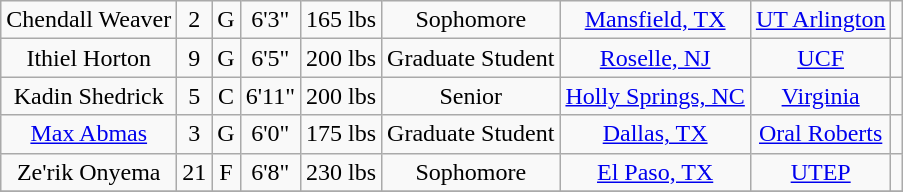<table class="wikitable sortable sortable" style="text-align: center">
<tr align=center>
<td>Chendall Weaver</td>
<td>2</td>
<td>G</td>
<td>6'3"</td>
<td>165 lbs</td>
<td>Sophomore</td>
<td><a href='#'>Mansfield, TX</a></td>
<td><a href='#'>UT Arlington</a></td>
<td></td>
</tr>
<tr>
<td>Ithiel Horton</td>
<td>9</td>
<td>G</td>
<td>6'5"</td>
<td>200 lbs</td>
<td>Graduate Student</td>
<td><a href='#'>Roselle, NJ</a></td>
<td><a href='#'>UCF</a></td>
<td></td>
</tr>
<tr>
<td>Kadin Shedrick</td>
<td>5</td>
<td>C</td>
<td>6'11"</td>
<td>200 lbs</td>
<td>Senior</td>
<td><a href='#'>Holly Springs, NC</a></td>
<td><a href='#'>Virginia</a></td>
<td></td>
</tr>
<tr>
<td><a href='#'>Max Abmas</a></td>
<td>3</td>
<td>G</td>
<td>6'0"</td>
<td>175 lbs</td>
<td>Graduate Student</td>
<td><a href='#'>Dallas, TX</a></td>
<td><a href='#'>Oral Roberts</a></td>
<td></td>
</tr>
<tr>
<td>Ze'rik Onyema</td>
<td>21</td>
<td>F</td>
<td>6'8"</td>
<td>230 lbs</td>
<td>Sophomore</td>
<td><a href='#'>El Paso, TX</a></td>
<td><a href='#'>UTEP</a></td>
<td></td>
</tr>
<tr>
</tr>
</table>
